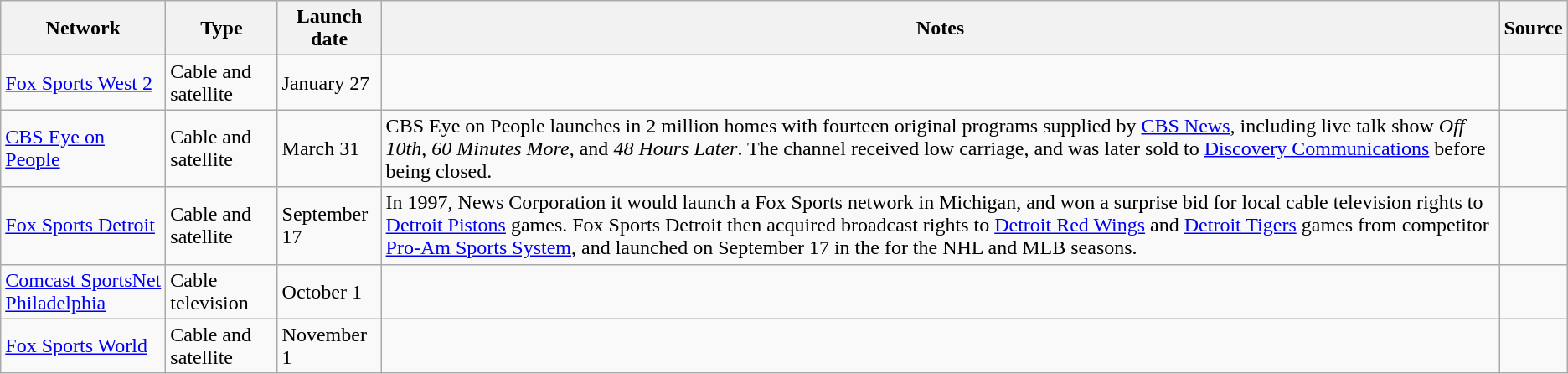<table class="wikitable sortable">
<tr>
<th>Network</th>
<th>Type</th>
<th>Launch date</th>
<th>Notes</th>
<th>Source</th>
</tr>
<tr>
<td><a href='#'>Fox Sports West 2</a></td>
<td>Cable and satellite</td>
<td>January 27</td>
<td></td>
<td></td>
</tr>
<tr>
<td><a href='#'>CBS Eye on People</a></td>
<td>Cable and satellite</td>
<td>March 31</td>
<td>CBS Eye on People launches in 2 million homes with fourteen original programs supplied by <a href='#'>CBS News</a>, including live talk show <em>Off 10th</em>, <em>60 Minutes More</em>, and <em>48 Hours Later</em>. The channel received low carriage, and was later sold to <a href='#'>Discovery Communications</a> before being closed.</td>
<td></td>
</tr>
<tr>
<td><a href='#'>Fox Sports Detroit</a></td>
<td>Cable and satellite</td>
<td>September 17</td>
<td>In 1997, News Corporation it would launch a Fox Sports network in Michigan, and won a surprise bid for local cable television rights to <a href='#'>Detroit Pistons</a> games. Fox Sports Detroit then acquired broadcast rights to <a href='#'>Detroit Red Wings</a> and <a href='#'>Detroit Tigers</a> games from competitor <a href='#'>Pro-Am Sports System</a>, and launched on September 17 in the for the NHL and MLB seasons.</td>
<td></td>
</tr>
<tr>
<td><a href='#'>Comcast SportsNet Philadelphia</a></td>
<td>Cable television</td>
<td>October 1</td>
<td></td>
<td></td>
</tr>
<tr>
<td><a href='#'>Fox Sports World</a></td>
<td>Cable and satellite</td>
<td>November 1</td>
<td></td>
<td></td>
</tr>
</table>
